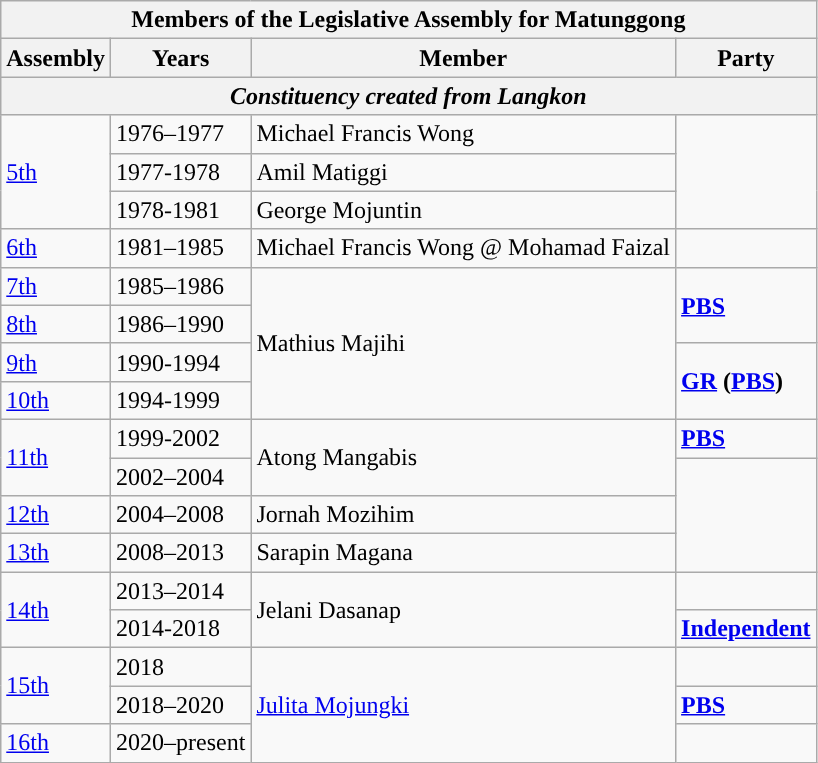<table class="wikitable">
<tr>
<th colspan="4">Members of the Legislative Assembly for Matunggong</th>
</tr>
<tr>
<th>Assembly</th>
<th>Years</th>
<th>Member</th>
<th>Party</th>
</tr>
<tr>
<th colspan="4" align="center"><em>Constituency created from Langkon</em></th>
</tr>
<tr>
<td rowspan="3"><a href='#'>5th</a></td>
<td>1976–1977</td>
<td>Michael Francis Wong</td>
<td rowspan="3"></td>
</tr>
<tr>
<td>1977-1978</td>
<td>Amil Matiggi</td>
</tr>
<tr>
<td>1978-1981</td>
<td>George Mojuntin</td>
</tr>
<tr>
<td><a href='#'>6th</a></td>
<td>1981–1985</td>
<td>Michael Francis Wong @ Mohamad Faizal</td>
<td></td>
</tr>
<tr>
<td><a href='#'>7th</a></td>
<td>1985–1986</td>
<td rowspan="4">Mathius Majihi</td>
<td rowspan="2"><strong><a href='#'>PBS</a></strong></td>
</tr>
<tr>
<td><a href='#'>8th</a></td>
<td>1986–1990</td>
</tr>
<tr>
<td><a href='#'>9th</a></td>
<td>1990-1994</td>
<td rowspan="2"><strong><a href='#'>GR</a></strong> <strong>(<a href='#'>PBS</a>)</strong></td>
</tr>
<tr>
<td><a href='#'>10th</a></td>
<td>1994-1999</td>
</tr>
<tr>
<td rowspan=2><a href='#'>11th</a></td>
<td>1999-2002</td>
<td rowspan=2>Atong Mangabis</td>
<td><strong><a href='#'>PBS</a></strong></td>
</tr>
<tr>
<td>2002–2004</td>
<td rowspan="3"></td>
</tr>
<tr>
<td><a href='#'>12th</a></td>
<td>2004–2008</td>
<td>Jornah Mozihim</td>
</tr>
<tr>
<td><a href='#'>13th</a></td>
<td>2008–2013</td>
<td>Sarapin Magana</td>
</tr>
<tr>
<td rowspan="2"><a href='#'>14th</a></td>
<td>2013–2014</td>
<td rowspan="2">Jelani Dasanap</td>
<td></td>
</tr>
<tr>
<td>2014-2018</td>
<td><strong><a href='#'>Independent</a></strong></td>
</tr>
<tr>
<td rowspan="2"><a href='#'>15th</a></td>
<td>2018</td>
<td rowspan="3"><a href='#'>Julita Mojungki</a></td>
<td></td>
</tr>
<tr>
<td>2018–2020</td>
<td><strong><a href='#'>PBS</a></strong></td>
</tr>
<tr>
<td><a href='#'>16th</a></td>
<td>2020–present</td>
<td></td>
</tr>
</table>
